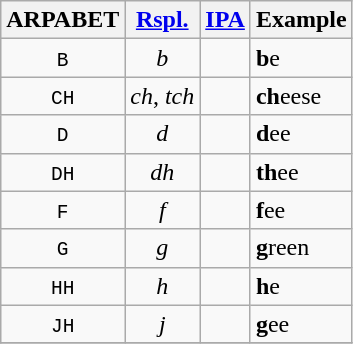<table class="wikitable" style="display:inline-table; text-align: center;">
<tr>
<th colspan="1">ARPABET</th>
<th colspan="1"><a href='#'>Rspl.</a></th>
<th rowspan="1"><a href='#'>IPA</a></th>
<th rowspan="1">Example</th>
</tr>
<tr>
<td><code>B</code></td>
<td><em>b</em></td>
<td></td>
<td style="text-align:left"><strong>b</strong>e</td>
</tr>
<tr>
<td><code>CH</code></td>
<td><em>ch</em>, <em>tch</em></td>
<td></td>
<td style="text-align:left"><strong>ch</strong>eese</td>
</tr>
<tr>
<td><code>D</code></td>
<td><em>d</em></td>
<td></td>
<td style="text-align:left"><strong>d</strong>ee</td>
</tr>
<tr>
<td><code>DH</code></td>
<td><em>dh</em></td>
<td></td>
<td style="text-align:left"><strong>th</strong>ee</td>
</tr>
<tr>
<td><code>F</code></td>
<td><em>f</em></td>
<td></td>
<td style="text-align:left"><strong>f</strong>ee</td>
</tr>
<tr>
<td><code>G</code></td>
<td><em>g</em></td>
<td></td>
<td style="text-align:left"><strong>g</strong>reen</td>
</tr>
<tr>
<td><code>HH</code></td>
<td><em>h</em></td>
<td></td>
<td style="text-align:left"><strong>h</strong>e</td>
</tr>
<tr>
<td><code>JH</code></td>
<td><em>j</em></td>
<td></td>
<td style="text-align:left"><strong>g</strong>ee</td>
</tr>
<tr>
</tr>
</table>
